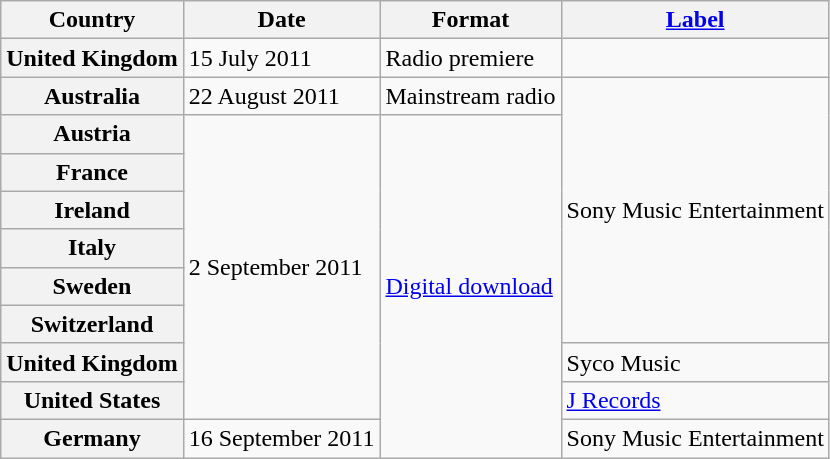<table class="wikitable plainrowheaders">
<tr>
<th scope="col">Country</th>
<th scope="col">Date</th>
<th scope="col">Format</th>
<th scope="col"><a href='#'>Label</a></th>
</tr>
<tr>
<th scope="row">United Kingdom</th>
<td>15 July 2011</td>
<td>Radio premiere</td>
<td></td>
</tr>
<tr>
<th scope="row">Australia</th>
<td>22 August 2011</td>
<td>Mainstream radio</td>
<td rowspan="7">Sony Music Entertainment</td>
</tr>
<tr>
<th scope="row">Austria</th>
<td rowspan="8">2 September 2011</td>
<td rowspan="9"><a href='#'>Digital download</a></td>
</tr>
<tr>
<th scope="row">France</th>
</tr>
<tr>
<th scope="row">Ireland</th>
</tr>
<tr>
<th scope="row">Italy</th>
</tr>
<tr>
<th scope="row">Sweden</th>
</tr>
<tr>
<th scope="row">Switzerland</th>
</tr>
<tr>
<th scope="row">United Kingdom</th>
<td>Syco Music</td>
</tr>
<tr>
<th scope="row">United States</th>
<td><a href='#'>J Records</a></td>
</tr>
<tr>
<th scope="row">Germany</th>
<td>16 September 2011</td>
<td>Sony Music Entertainment</td>
</tr>
</table>
